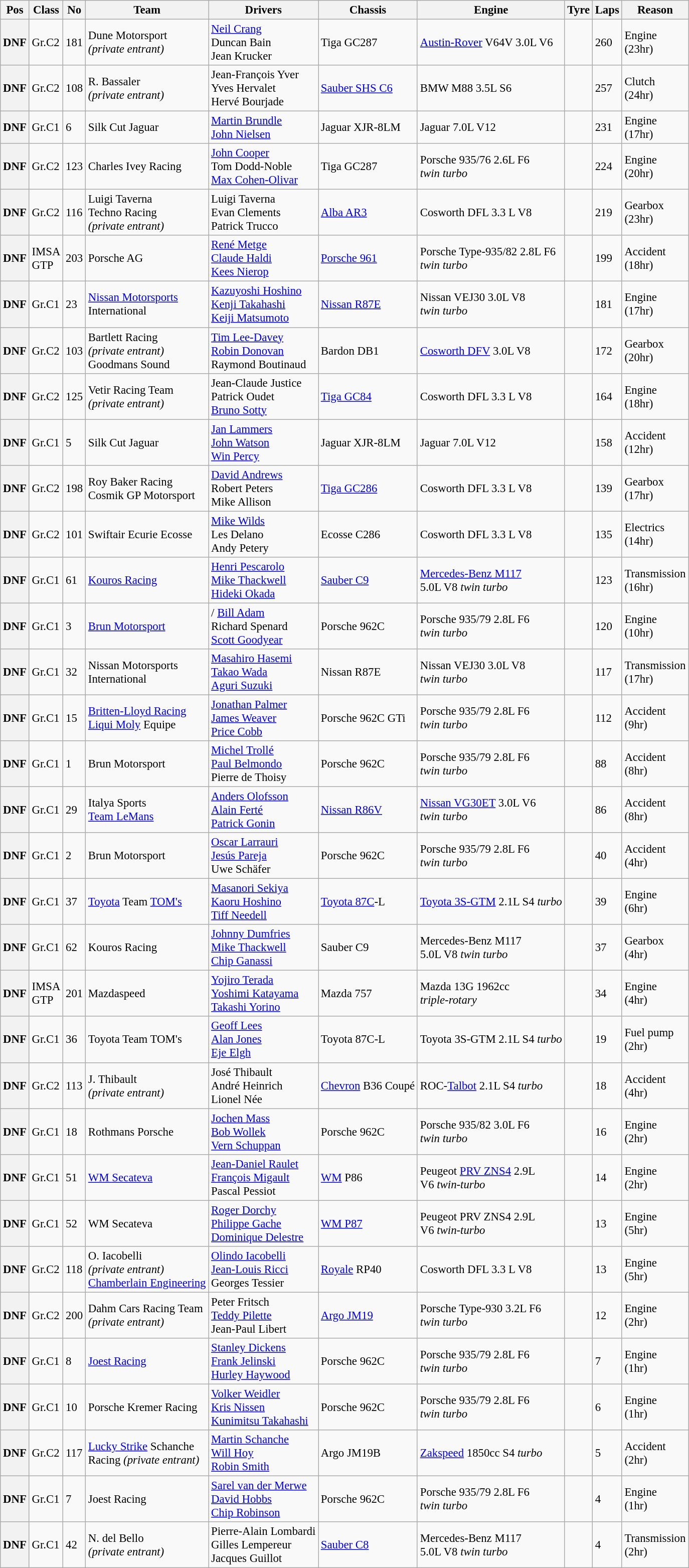<table class="wikitable" style="font-size: 95%;">
<tr>
<th>Pos</th>
<th>Class</th>
<th>No</th>
<th>Team</th>
<th>Drivers</th>
<th>Chassis</th>
<th>Engine</th>
<th>Tyre</th>
<th>Laps</th>
<th>Reason</th>
</tr>
<tr>
<th>DNF</th>
<td>Gr.C2</td>
<td>181</td>
<td> Dune Motorsport<br><em>(private entrant)</em></td>
<td> <a href='#'>Neil Crang</a><br> Duncan Bain<br> Jean Krucker</td>
<td>Tiga GC287</td>
<td><a href='#'>Austin-Rover</a> V64V 3.0L V6</td>
<td></td>
<td>260</td>
<td>Engine<br>(23hr)</td>
</tr>
<tr>
<th>DNF</th>
<td>Gr.C2</td>
<td>108</td>
<td> R. Bassaler<br><em>(private entrant)</em></td>
<td> Jean-François Yver<br> Yves Hervalet<br> Hervé Bourjade</td>
<td><a href='#'>Sauber SHS C6</a></td>
<td>BMW M88 3.5L S6</td>
<td></td>
<td>257</td>
<td>Clutch<br>(24hr)</td>
</tr>
<tr>
<th>DNF</th>
<td>Gr.C1</td>
<td>6</td>
<td> Silk Cut Jaguar</td>
<td> <a href='#'>Martin Brundle</a><br> <a href='#'>John Nielsen</a></td>
<td>Jaguar XJR-8LM</td>
<td>Jaguar 7.0L V12</td>
<td></td>
<td>231</td>
<td>Engine<br>(17hr)</td>
</tr>
<tr>
<th>DNF</th>
<td>Gr.C2</td>
<td>123</td>
<td> Charles Ivey Racing</td>
<td> <a href='#'>John Cooper</a><br> Tom Dodd-Noble<br> <a href='#'>Max Cohen-Olivar</a></td>
<td>Tiga GC287</td>
<td>Porsche 935/76 2.6L F6<br><em>twin turbo</em></td>
<td></td>
<td>224</td>
<td>Engine<br>(20hr)</td>
</tr>
<tr>
<th>DNF</th>
<td>Gr.C2</td>
<td>116</td>
<td> Luigi Taverna<br> Techno Racing<br><em>(private entrant)</em></td>
<td> Luigi Taverna<br> Evan Clements<br> Patrick Trucco</td>
<td><a href='#'>Alba AR3</a></td>
<td>Cosworth DFL 3.3 L V8</td>
<td></td>
<td>219</td>
<td>Gearbox<br>(23hr)</td>
</tr>
<tr>
<th>DNF</th>
<td>IMSA<br>GTP</td>
<td>203</td>
<td> Porsche AG</td>
<td> <a href='#'>René Metge</a><br> <a href='#'>Claude Haldi</a><br> <a href='#'>Kees Nierop</a></td>
<td><a href='#'>Porsche 961</a></td>
<td>Porsche Type-935/82 2.8L F6<br><em>twin turbo</em></td>
<td></td>
<td>199</td>
<td>Accident<br>(18hr)</td>
</tr>
<tr>
<th>DNF</th>
<td>Gr.C1</td>
<td>23</td>
<td> <a href='#'>Nissan Motorsports</a><br>International</td>
<td> <a href='#'>Kazuyoshi Hoshino</a><br> <a href='#'>Kenji Takahashi</a><br> <a href='#'>Keiji Matsumoto</a></td>
<td><a href='#'>Nissan R87E</a></td>
<td>Nissan VEJ30 3.0L V8<br><em>twin turbo</em></td>
<td></td>
<td>181</td>
<td>Engine<br>(17hr)</td>
</tr>
<tr>
<th>DNF</th>
<td>Gr.C2</td>
<td>103</td>
<td> Bartlett Racing<br><em>(private entrant)</em><br> Goodmans Sound</td>
<td> <a href='#'>Tim Lee-Davey</a><br> <a href='#'>Robin Donovan</a><br> Raymond Boutinaud</td>
<td>Bardon DB1</td>
<td><a href='#'>Cosworth DFV</a> 3.0L V8</td>
<td></td>
<td>172</td>
<td>Gearbox<br>(20hr)</td>
</tr>
<tr>
<th>DNF</th>
<td>Gr.C2</td>
<td>125</td>
<td> Vetir Racing Team<br><em>(private entrant)</em></td>
<td> Jean-Claude Justice<br> Patrick Oudet<br> <a href='#'>Bruno Sotty</a></td>
<td><a href='#'>Tiga GC84</a></td>
<td>Cosworth DFL 3.3 L V8</td>
<td></td>
<td>164</td>
<td>Engine<br>(18hr)</td>
</tr>
<tr>
<th>DNF</th>
<td>Gr.C1</td>
<td>5</td>
<td> Silk Cut Jaguar</td>
<td> <a href='#'>Jan Lammers</a><br> <a href='#'>John Watson</a><br> <a href='#'>Win Percy</a></td>
<td>Jaguar XJR-8LM</td>
<td>Jaguar 7.0L V12</td>
<td></td>
<td>158</td>
<td>Accident<br>(12hr)</td>
</tr>
<tr>
<th>DNF</th>
<td>Gr.C2</td>
<td>198</td>
<td> Roy Baker Racing<br> Cosmik GP Motorsport</td>
<td> <a href='#'>David Andrews</a><br> Robert Peters<br> Mike Allison</td>
<td><a href='#'>Tiga GC286</a></td>
<td>Cosworth DFL 3.3 L V8</td>
<td></td>
<td>139</td>
<td>Gearbox<br>(17hr)</td>
</tr>
<tr>
<th>DNF</th>
<td>Gr.C2</td>
<td>101</td>
<td> Swiftair Ecurie Ecosse</td>
<td> <a href='#'>Mike Wilds</a><br> Les Delano<br> Andy Petery</td>
<td>Ecosse C286</td>
<td>Cosworth DFL 3.3 L V8</td>
<td></td>
<td>135</td>
<td>Electrics<br>(14hr)</td>
</tr>
<tr>
<th>DNF</th>
<td>Gr.C1</td>
<td>61</td>
<td> <a href='#'>Kouros Racing</a></td>
<td> <a href='#'>Henri Pescarolo</a><br> <a href='#'>Mike Thackwell</a><br> <a href='#'>Hideki Okada</a></td>
<td><a href='#'>Sauber C9</a></td>
<td><a href='#'>Mercedes-Benz M117</a> <br>5.0L V8 <em>twin turbo</em></td>
<td></td>
<td>123</td>
<td>Transmission<br>(16hr)</td>
</tr>
<tr>
<th>DNF</th>
<td>Gr.C1</td>
<td>3</td>
<td> <a href='#'>Brun Motorsport</a></td>
<td>/ <a href='#'>Bill Adam</a><br> Richard Spenard<br> <a href='#'>Scott Goodyear</a></td>
<td>Porsche 962C</td>
<td>Porsche 935/79 2.8L F6<br><em>twin turbo</em></td>
<td></td>
<td>120</td>
<td>Engine<br>(10hr)</td>
</tr>
<tr>
<th>DNF</th>
<td>Gr.C1</td>
<td>32</td>
<td> Nissan Motorsports<br>International</td>
<td> <a href='#'>Masahiro Hasemi</a><br> <a href='#'>Takao Wada</a><br> <a href='#'>Aguri Suzuki</a></td>
<td>Nissan R87E</td>
<td>Nissan VEJ30 3.0L V8<br><em>twin turbo</em></td>
<td></td>
<td>117</td>
<td>Transmission<br>(17hr)</td>
</tr>
<tr>
<th>DNF</th>
<td>Gr.C1</td>
<td>15</td>
<td> <a href='#'>Britten-Lloyd Racing</a><br>  <a href='#'>Liqui Moly</a> Equipe</td>
<td> <a href='#'>Jonathan Palmer</a><br> <a href='#'>James Weaver</a><br> <a href='#'>Price Cobb</a></td>
<td>Porsche 962C GTi</td>
<td>Porsche 935/79 2.8L F6<br><em>twin turbo</em></td>
<td></td>
<td>112</td>
<td>Accident<br>(9hr)</td>
</tr>
<tr>
<th>DNF</th>
<td>Gr.C1</td>
<td>1</td>
<td> Brun Motorsport</td>
<td> <a href='#'>Michel Trollé</a><br> <a href='#'>Paul Belmondo</a><br> Pierre de Thoisy</td>
<td>Porsche 962C</td>
<td>Porsche 935/79 2.8L F6<br><em>twin turbo</em></td>
<td></td>
<td>88</td>
<td>Accident<br>(8hr)</td>
</tr>
<tr>
<th>DNF</th>
<td>Gr.C1</td>
<td>29</td>
<td> Italya Sports <br>  <a href='#'>Team LeMans</a></td>
<td> <a href='#'>Anders Olofsson</a><br> <a href='#'>Alain Ferté</a><br> <a href='#'>Patrick Gonin</a></td>
<td><a href='#'>Nissan R86V</a></td>
<td><a href='#'>Nissan VG30ET</a> 3.0L V6<br><em>twin turbo</em></td>
<td></td>
<td>86</td>
<td>Accident<br>(8hr)</td>
</tr>
<tr>
<th>DNF</th>
<td>Gr.C1</td>
<td>2</td>
<td> Brun Motorsport</td>
<td> <a href='#'>Oscar Larrauri</a><br> <a href='#'>Jesús Pareja</a><br> Uwe Schäfer</td>
<td>Porsche 962C</td>
<td>Porsche 935/79 2.8L F6<br><em>twin turbo</em></td>
<td></td>
<td>40</td>
<td>Accident<br>(4hr)</td>
</tr>
<tr>
<th>DNF</th>
<td>Gr.C1</td>
<td>37</td>
<td> <a href='#'>Toyota</a> Team <a href='#'>TOM's</a></td>
<td> <a href='#'>Masanori Sekiya</a><br> <a href='#'>Kaoru Hoshino</a><br> <a href='#'>Tiff Needell</a></td>
<td><a href='#'>Toyota 87C</a>-L</td>
<td><a href='#'>Toyota 3S-GTM</a> 2.1L S4 <em>turbo</em></td>
<td></td>
<td>39</td>
<td>Engine<br>(6hr)</td>
</tr>
<tr>
<th>DNF</th>
<td>Gr.C1</td>
<td>62</td>
<td> Kouros Racing</td>
<td> <a href='#'>Johnny Dumfries</a><br> <a href='#'>Mike Thackwell</a><br>  <a href='#'>Chip Ganassi</a></td>
<td>Sauber C9</td>
<td>Mercedes-Benz M117 <br>5.0L V8 <em>twin turbo</em></td>
<td></td>
<td>37</td>
<td>Gearbox<br>(4hr)</td>
</tr>
<tr>
<th>DNF</th>
<td>IMSA<br>GTP</td>
<td>201</td>
<td> Mazdaspeed</td>
<td> <a href='#'>Yojiro Terada</a><br> <a href='#'>Yoshimi Katayama</a><br> <a href='#'>Takashi Yorino</a></td>
<td>Mazda 757</td>
<td>Mazda 13G 1962cc<br> <em>triple-rotary</em></td>
<td></td>
<td>34</td>
<td>Engine<br>(4hr)</td>
</tr>
<tr>
<th>DNF</th>
<td>Gr.C1</td>
<td>36</td>
<td> Toyota Team TOM's</td>
<td> <a href='#'>Geoff Lees</a><br> <a href='#'>Alan Jones</a><br> <a href='#'>Eje Elgh</a></td>
<td>Toyota 87C-L</td>
<td>Toyota 3S-GTM 2.1L S4 <em>turbo</em></td>
<td></td>
<td>19</td>
<td>Fuel pump<br>(2hr)</td>
</tr>
<tr>
<th>DNF</th>
<td>Gr.C2</td>
<td>113</td>
<td> J. Thibault<br><em>(private entrant)</em></td>
<td> José Thibault<br> André Heinrich <br> Lionel Née</td>
<td><a href='#'>Chevron</a> B36 Coupé</td>
<td>ROC-<a href='#'>Talbot</a> 2.1L S4 <em>turbo</em></td>
<td></td>
<td>18</td>
<td>Accident<br>(4hr)</td>
</tr>
<tr>
<th>DNF</th>
<td>Gr.C1</td>
<td>18</td>
<td> Rothmans Porsche</td>
<td> <a href='#'>Jochen Mass</a><br> <a href='#'>Bob Wollek</a><br> <a href='#'>Vern Schuppan</a></td>
<td>Porsche 962C</td>
<td>Porsche 935/82 3.0L F6<br><em>twin turbo</em></td>
<td></td>
<td>16</td>
<td>Engine<br>(2hr)</td>
</tr>
<tr>
<th>DNF</th>
<td>Gr.C1</td>
<td>51</td>
<td> <a href='#'>WM Secateva</a></td>
<td> <a href='#'>Jean-Daniel Raulet</a><br> <a href='#'>François Migault</a><br> Pascal Pessiot</td>
<td><a href='#'>WM</a> P86</td>
<td>Peugeot <a href='#'>PRV ZNS4</a> 2.9L<br> V6 <em>twin-turbo</em></td>
<td></td>
<td>14</td>
<td>Engine<br>(2hr)</td>
</tr>
<tr>
<th>DNF</th>
<td>Gr.C1</td>
<td>52</td>
<td> WM Secateva</td>
<td> <a href='#'>Roger Dorchy</a><br> <a href='#'>Philippe Gache</a><br> <a href='#'>Dominique Delestre</a></td>
<td><a href='#'>WM P87</a></td>
<td>Peugeot PRV ZNS4 2.9L<br> V6 <em>twin-turbo</em></td>
<td></td>
<td>13</td>
<td>Engine<br>(5hr)</td>
</tr>
<tr>
<th>DNF</th>
<td>Gr.C2</td>
<td>118</td>
<td> O. Iacobelli <br><em>(private entrant)</em><br><a href='#'>Chamberlain Engineering</a></td>
<td> <a href='#'>Olindo Iacobelli</a><br> <a href='#'>Jean-Louis Ricci</a><br> Georges Tessier</td>
<td><a href='#'>Royale</a> RP40</td>
<td>Cosworth DFL 3.3 L V8</td>
<td></td>
<td>13</td>
<td>Engine<br>(5hr)</td>
</tr>
<tr>
<th>DNF</th>
<td>Gr.C2</td>
<td>200</td>
<td> Dahm Cars Racing Team<br><em>(private entrant)</em></td>
<td> Peter Fritsch<br> <a href='#'>Teddy Pilette</a><br> Jean-Paul Libert</td>
<td><a href='#'>Argo JM19</a></td>
<td>Porsche Type-930 3.2L F6<br><em>twin turbo</em></td>
<td></td>
<td>12</td>
<td>Engine<br>(2hr)</td>
</tr>
<tr>
<th>DNF</th>
<td>Gr.C1</td>
<td>8</td>
<td> <a href='#'>Joest Racing</a></td>
<td> <a href='#'>Stanley Dickens</a><br> <a href='#'>Frank Jelinski</a><br> <a href='#'>Hurley Haywood</a></td>
<td>Porsche 962C</td>
<td>Porsche 935/79 2.8L F6<br><em>twin turbo</em></td>
<td></td>
<td>7</td>
<td>Engine<br>(1hr)</td>
</tr>
<tr>
<th>DNF</th>
<td>Gr.C1</td>
<td>10</td>
<td> Porsche Kremer Racing</td>
<td> <a href='#'>Volker Weidler</a><br> <a href='#'>Kris Nissen</a><br> <a href='#'>Kunimitsu Takahashi</a></td>
<td>Porsche 962C</td>
<td>Porsche 935/79 2.8L F6<br><em>twin turbo</em></td>
<td></td>
<td>6</td>
<td>Engine<br>(1hr)</td>
</tr>
<tr>
<th>DNF</th>
<td>Gr.C2</td>
<td>117</td>
<td> <a href='#'>Lucky Strike</a> Schanche <br>Racing  <em>(private entrant)</em></td>
<td> <a href='#'>Martin Schanche</a><br> <a href='#'>Will Hoy</a><br> <a href='#'>Robin Smith</a></td>
<td>Argo JM19B</td>
<td><a href='#'>Zakspeed</a> 1850cc S4 <em>turbo</em></td>
<td></td>
<td>5</td>
<td>Accident<br>(2hr)</td>
</tr>
<tr>
<th>DNF</th>
<td>Gr.C1</td>
<td>7</td>
<td> Joest Racing</td>
<td> <a href='#'>Sarel van der Merwe</a><br> <a href='#'>David Hobbs</a><br>  <a href='#'>Chip Robinson</a></td>
<td>Porsche 962C</td>
<td>Porsche 935/79 2.8L F6<br><em>twin turbo</em></td>
<td></td>
<td>4</td>
<td>Engine<br>(1hr)</td>
</tr>
<tr>
<th>DNF</th>
<td>Gr.C1</td>
<td>42</td>
<td> N. del Bello<br><em>(private entrant)</em></td>
<td> Pierre-Alain Lombardi<br> Gilles Lempereur<br>  Jacques Guillot</td>
<td><a href='#'>Sauber C8</a></td>
<td>Mercedes-Benz M117 <br>5.0L V8 <em>twin turbo</em></td>
<td></td>
<td>4</td>
<td>Transmission<br>(2hr)</td>
</tr>
</table>
